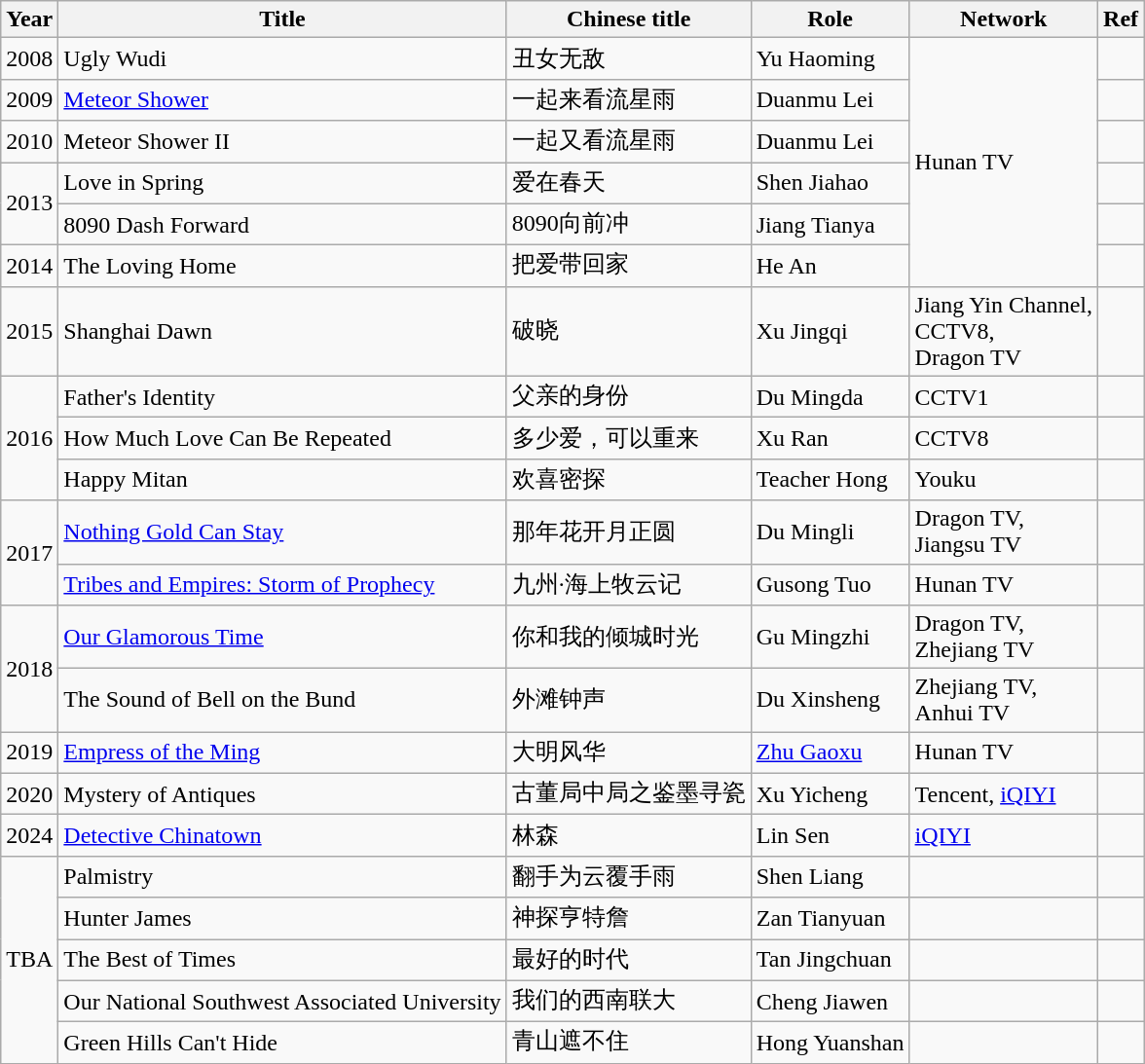<table class="wikitable">
<tr>
<th>Year</th>
<th>Title</th>
<th>Chinese title</th>
<th>Role</th>
<th>Network</th>
<th>Ref</th>
</tr>
<tr>
<td>2008</td>
<td>Ugly Wudi</td>
<td>丑女无敌</td>
<td>Yu Haoming</td>
<td rowspan="6">Hunan TV</td>
<td></td>
</tr>
<tr>
<td>2009</td>
<td><a href='#'>Meteor Shower</a></td>
<td>一起来看流星雨</td>
<td>Duanmu Lei</td>
<td></td>
</tr>
<tr>
<td>2010</td>
<td>Meteor Shower II</td>
<td>一起又看流星雨</td>
<td>Duanmu Lei</td>
<td></td>
</tr>
<tr>
<td rowspan=2>2013</td>
<td>Love in Spring</td>
<td>爱在春天</td>
<td>Shen Jiahao</td>
<td></td>
</tr>
<tr>
<td>8090 Dash Forward</td>
<td>8090向前冲</td>
<td>Jiang Tianya</td>
<td></td>
</tr>
<tr>
<td>2014</td>
<td>The Loving Home</td>
<td>把爱带回家</td>
<td>He An</td>
<td></td>
</tr>
<tr>
<td>2015</td>
<td>Shanghai Dawn</td>
<td>破晓</td>
<td>Xu Jingqi</td>
<td>Jiang Yin Channel,<br>CCTV8,<br>Dragon TV</td>
<td></td>
</tr>
<tr>
<td rowspan=3>2016</td>
<td>Father's Identity</td>
<td>父亲的身份</td>
<td>Du Mingda</td>
<td>CCTV1</td>
<td></td>
</tr>
<tr>
<td>How Much Love Can Be Repeated</td>
<td>多少爱，可以重来</td>
<td>Xu Ran</td>
<td>CCTV8</td>
<td></td>
</tr>
<tr>
<td>Happy Mitan</td>
<td>欢喜密探</td>
<td>Teacher Hong</td>
<td>Youku</td>
<td></td>
</tr>
<tr>
<td rowspan=2>2017</td>
<td><a href='#'>Nothing Gold Can Stay</a></td>
<td>那年花开月正圆</td>
<td>Du Mingli</td>
<td>Dragon TV,<br>Jiangsu TV</td>
<td></td>
</tr>
<tr>
<td><a href='#'>Tribes and Empires: Storm of Prophecy</a></td>
<td>九州·海上牧云记</td>
<td>Gusong Tuo</td>
<td>Hunan TV</td>
<td></td>
</tr>
<tr>
<td rowspan=2>2018</td>
<td><a href='#'>Our Glamorous Time</a></td>
<td>你和我的倾城时光</td>
<td>Gu Mingzhi</td>
<td>Dragon TV,<br>Zhejiang TV</td>
<td></td>
</tr>
<tr>
<td>The Sound of Bell on the Bund</td>
<td>外滩钟声</td>
<td>Du Xinsheng</td>
<td>Zhejiang TV,<br>Anhui TV</td>
<td></td>
</tr>
<tr>
<td>2019</td>
<td><a href='#'>Empress of the Ming</a></td>
<td>大明风华</td>
<td><a href='#'>Zhu Gaoxu</a></td>
<td>Hunan TV</td>
<td></td>
</tr>
<tr>
<td>2020</td>
<td>Mystery of Antiques</td>
<td>古董局中局之鉴墨寻瓷</td>
<td>Xu Yicheng</td>
<td>Tencent, <a href='#'>iQIYI</a></td>
<td></td>
</tr>
<tr>
<td>2024</td>
<td><a href='#'>Detective Chinatown</a></td>
<td>林森</td>
<td>Lin Sen</td>
<td><a href='#'>iQIYI</a></td>
<td></td>
</tr>
<tr>
<td rowspan=5>TBA</td>
<td>Palmistry</td>
<td>翻手为云覆手雨</td>
<td>Shen Liang</td>
<td></td>
<td></td>
</tr>
<tr>
<td>Hunter James</td>
<td>神探亨特詹</td>
<td>Zan Tianyuan</td>
<td></td>
<td></td>
</tr>
<tr>
<td>The Best of Times</td>
<td>最好的时代</td>
<td>Tan Jingchuan</td>
<td></td>
<td></td>
</tr>
<tr>
<td>Our National Southwest Associated University</td>
<td>我们的西南联大</td>
<td>Cheng Jiawen</td>
<td></td>
<td></td>
</tr>
<tr>
<td>Green Hills Can't Hide</td>
<td>青山遮不住</td>
<td>Hong Yuanshan</td>
<td></td>
<td></td>
</tr>
</table>
